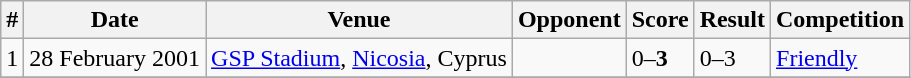<table class="wikitable sortable" style="font-size:100%">
<tr>
<th>#</th>
<th>Date</th>
<th>Venue</th>
<th>Opponent</th>
<th>Score</th>
<th>Result</th>
<th>Competition</th>
</tr>
<tr>
<td>1</td>
<td>28 February 2001</td>
<td><a href='#'>GSP Stadium</a>, <a href='#'>Nicosia</a>, Cyprus</td>
<td></td>
<td>0–<strong>3</strong></td>
<td>0–3</td>
<td><a href='#'>Friendly</a></td>
</tr>
<tr>
</tr>
</table>
